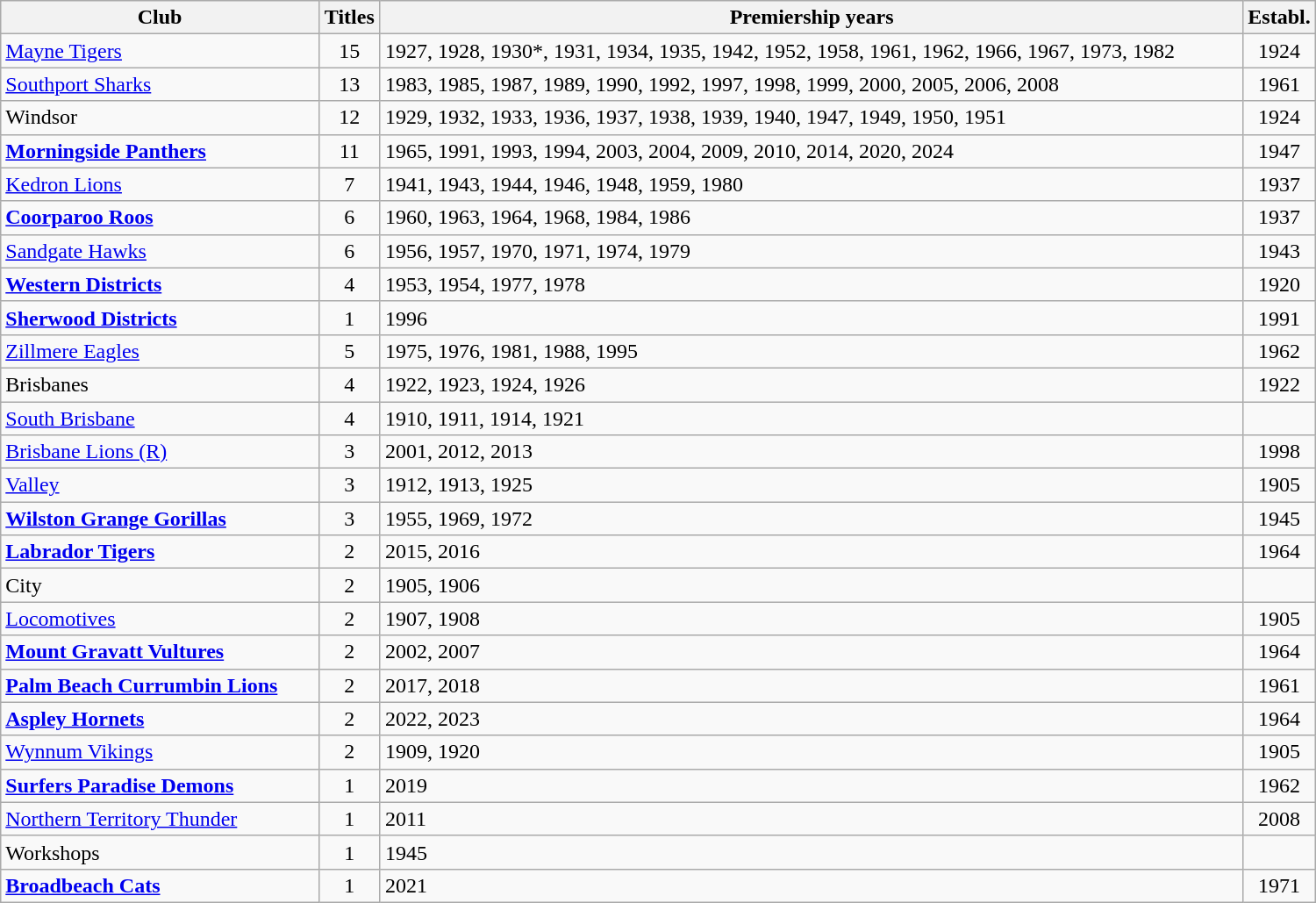<table class="wikitable sortable" width="1000px">
<tr>
<th width=300px>Club</th>
<th width=040px>Titles</th>
<th width=900px>Premiership years</th>
<th width=040px>Establ.</th>
</tr>
<tr>
<td><a href='#'>Mayne Tigers</a></td>
<td align=center>15</td>
<td>1927, 1928, 1930*, 1931, 1934, 1935, 1942, 1952, 1958, 1961, 1962, 1966, 1967, 1973, 1982</td>
<td align=center>1924</td>
</tr>
<tr>
<td><a href='#'>Southport Sharks</a></td>
<td align=center>13</td>
<td>1983, 1985, 1987, 1989, 1990, 1992, 1997, 1998, 1999, 2000, 2005, 2006, 2008</td>
<td align=center>1961</td>
</tr>
<tr>
<td>Windsor</td>
<td align=center>12</td>
<td>1929, 1932, 1933, 1936, 1937, 1938, 1939, 1940, 1947, 1949, 1950, 1951</td>
<td align=center>1924</td>
</tr>
<tr>
<td><strong><a href='#'>Morningside Panthers</a></strong></td>
<td align=center>11</td>
<td>1965, 1991, 1993, 1994, 2003, 2004, 2009, 2010, 2014, 2020, 2024</td>
<td align=center>1947</td>
</tr>
<tr>
<td><a href='#'>Kedron Lions</a></td>
<td align=center>7</td>
<td>1941, 1943, 1944, 1946, 1948, 1959, 1980</td>
<td align=center>1937</td>
</tr>
<tr>
<td><strong><a href='#'>Coorparoo Roos</a></strong></td>
<td align=center>6</td>
<td>1960, 1963, 1964, 1968, 1984, 1986</td>
<td align=center>1937</td>
</tr>
<tr>
<td><a href='#'>Sandgate Hawks</a></td>
<td align=center>6</td>
<td>1956, 1957, 1970, 1971, 1974, 1979</td>
<td align=center>1943</td>
</tr>
<tr>
<td><strong><a href='#'>Western Districts</a></strong></td>
<td align=center>4</td>
<td>1953, 1954, 1977, 1978</td>
<td align=center>1920</td>
</tr>
<tr>
<td><strong><a href='#'>Sherwood Districts</a></strong></td>
<td align=center>1</td>
<td>1996</td>
<td align=center>1991</td>
</tr>
<tr>
<td><a href='#'>Zillmere Eagles</a></td>
<td align=center>5</td>
<td>1975, 1976, 1981, 1988, 1995</td>
<td align=center>1962</td>
</tr>
<tr>
<td>Brisbanes</td>
<td align=center>4</td>
<td>1922, 1923, 1924, 1926</td>
<td align=center>1922</td>
</tr>
<tr>
<td><a href='#'>South Brisbane</a></td>
<td align=center>4</td>
<td>1910, 1911, 1914, 1921</td>
<td align=center></td>
</tr>
<tr>
<td><a href='#'>Brisbane Lions (R)</a></td>
<td align=center>3</td>
<td>2001, 2012, 2013</td>
<td align=center>1998</td>
</tr>
<tr>
<td><a href='#'>Valley</a></td>
<td align=center>3</td>
<td>1912, 1913, 1925</td>
<td align=center>1905</td>
</tr>
<tr>
<td><strong><a href='#'>Wilston Grange Gorillas</a></strong></td>
<td align=center>3</td>
<td>1955, 1969, 1972</td>
<td align=center>1945</td>
</tr>
<tr>
<td><strong><a href='#'>Labrador Tigers</a></strong></td>
<td align=center>2</td>
<td>2015, 2016</td>
<td align=center>1964</td>
</tr>
<tr>
<td>City</td>
<td align=center>2</td>
<td>1905, 1906</td>
<td align=center></td>
</tr>
<tr>
<td><a href='#'>Locomotives</a></td>
<td align=center>2</td>
<td>1907, 1908</td>
<td align=center>1905</td>
</tr>
<tr>
<td><strong><a href='#'>Mount Gravatt Vultures</a></strong></td>
<td align=center>2</td>
<td>2002, 2007</td>
<td align=center>1964</td>
</tr>
<tr>
<td><strong><a href='#'>Palm Beach Currumbin Lions</a></strong></td>
<td align=center>2</td>
<td>2017, 2018</td>
<td align=center>1961</td>
</tr>
<tr>
<td><strong><a href='#'>Aspley Hornets</a></strong></td>
<td align="center">2</td>
<td>2022, 2023</td>
<td align="center">1964</td>
</tr>
<tr>
<td><a href='#'>Wynnum Vikings</a></td>
<td align=center>2</td>
<td>1909, 1920</td>
<td align=center>1905</td>
</tr>
<tr>
<td><strong><a href='#'>Surfers Paradise Demons</a></strong></td>
<td align=center>1</td>
<td>2019</td>
<td align=center>1962</td>
</tr>
<tr>
<td><a href='#'>Northern Territory Thunder</a></td>
<td align=center>1</td>
<td>2011</td>
<td align=center>2008</td>
</tr>
<tr>
<td>Workshops</td>
<td align=center>1</td>
<td>1945</td>
<td align=center></td>
</tr>
<tr>
<td><strong><a href='#'>Broadbeach Cats</a></strong></td>
<td align=center>1</td>
<td>2021</td>
<td align=center>1971</td>
</tr>
</table>
